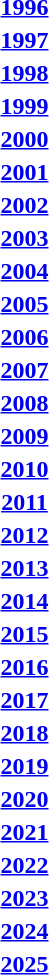<table>
<tr>
<th><a href='#'>1996</a></th>
<td></td>
<td></td>
<td></td>
</tr>
<tr>
<th><a href='#'>1997</a></th>
<td></td>
<td></td>
<td></td>
</tr>
<tr>
<th><a href='#'>1998</a></th>
<td></td>
<td></td>
<td></td>
</tr>
<tr>
<th><a href='#'>1999</a></th>
<td></td>
<td></td>
<td></td>
</tr>
<tr>
<th><a href='#'>2000</a></th>
<td></td>
<td></td>
<td></td>
</tr>
<tr>
<th><a href='#'>2001</a></th>
<td></td>
<td></td>
<td></td>
</tr>
<tr>
<th><a href='#'>2002</a></th>
<td></td>
<td></td>
<td></td>
</tr>
<tr>
<th><a href='#'>2003</a></th>
<td></td>
<td></td>
<td></td>
</tr>
<tr>
<th><a href='#'>2004</a></th>
<td></td>
<td></td>
<td></td>
</tr>
<tr>
<th><a href='#'>2005</a></th>
<td></td>
<td></td>
<td></td>
</tr>
<tr>
<th><a href='#'>2006</a></th>
<td></td>
<td></td>
<td></td>
</tr>
<tr>
<th><a href='#'>2007</a></th>
<td></td>
<td></td>
<td></td>
</tr>
<tr>
<th><a href='#'>2008</a></th>
<td></td>
<td></td>
<td></td>
</tr>
<tr>
<th><a href='#'>2009</a></th>
<td></td>
<td></td>
<td></td>
</tr>
<tr>
<th><a href='#'>2010</a></th>
<td></td>
<td></td>
<td></td>
</tr>
<tr>
<th><a href='#'>2011</a></th>
<td></td>
<td></td>
<td></td>
</tr>
<tr>
<th><a href='#'>2012</a></th>
<td></td>
<td></td>
<td></td>
</tr>
<tr>
<th><a href='#'>2013</a></th>
<td></td>
<td></td>
<td></td>
</tr>
<tr>
<th><a href='#'>2014</a></th>
<td></td>
<td></td>
<td></td>
</tr>
<tr>
<th><a href='#'>2015</a></th>
<td></td>
<td></td>
<td></td>
</tr>
<tr>
<th><a href='#'>2016</a></th>
<td></td>
<td></td>
<td></td>
</tr>
<tr>
<th><a href='#'>2017</a></th>
<td></td>
<td></td>
<td></td>
</tr>
<tr>
<th><a href='#'>2018</a></th>
<td></td>
<td></td>
<td></td>
</tr>
<tr>
<th><a href='#'>2019</a></th>
<td></td>
<td></td>
<td></td>
</tr>
<tr>
<th><a href='#'>2020</a></th>
<td></td>
<td></td>
<td></td>
</tr>
<tr>
<th><a href='#'>2021</a></th>
<td></td>
<td></td>
<td></td>
</tr>
<tr>
<th><a href='#'>2022</a></th>
<td></td>
<td></td>
<td></td>
</tr>
<tr>
<th><a href='#'>2023</a></th>
<td></td>
<td></td>
<td></td>
</tr>
<tr>
<th><a href='#'>2024</a></th>
<td></td>
<td></td>
<td></td>
</tr>
<tr>
<th><a href='#'>2025</a></th>
<td></td>
<td></td>
<td></td>
</tr>
</table>
